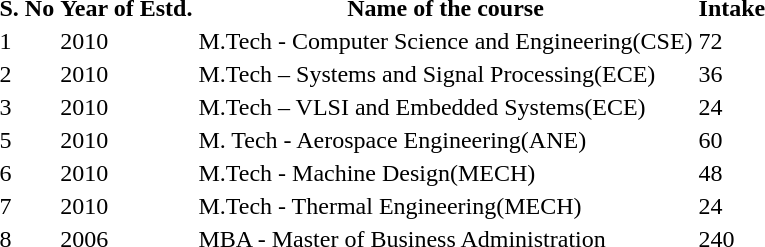<table>
<tr>
<th>S. No</th>
<th>Year of Estd.</th>
<th>Name of the course</th>
<th>Intake</th>
</tr>
<tr>
<td>1</td>
<td>2010</td>
<td>M.Tech - Computer Science and Engineering(CSE)</td>
<td>72</td>
</tr>
<tr>
<td>2</td>
<td>2010</td>
<td>M.Tech – Systems and Signal Processing(ECE)</td>
<td>36</td>
</tr>
<tr>
<td>3</td>
<td>2010</td>
<td>M.Tech – VLSI and Embedded Systems(ECE)</td>
<td>24</td>
</tr>
<tr>
<td>5</td>
<td>2010</td>
<td>M. Tech - Aerospace Engineering(ANE)</td>
<td>60</td>
</tr>
<tr>
<td>6</td>
<td>2010</td>
<td>M.Tech - Machine Design(MECH)</td>
<td>48</td>
</tr>
<tr>
<td>7</td>
<td>2010</td>
<td>M.Tech - Thermal Engineering(MECH)</td>
<td>24</td>
</tr>
<tr>
<td>8</td>
<td>2006</td>
<td>MBA - Master of Business Administration</td>
<td>240</td>
</tr>
<tr>
</tr>
</table>
